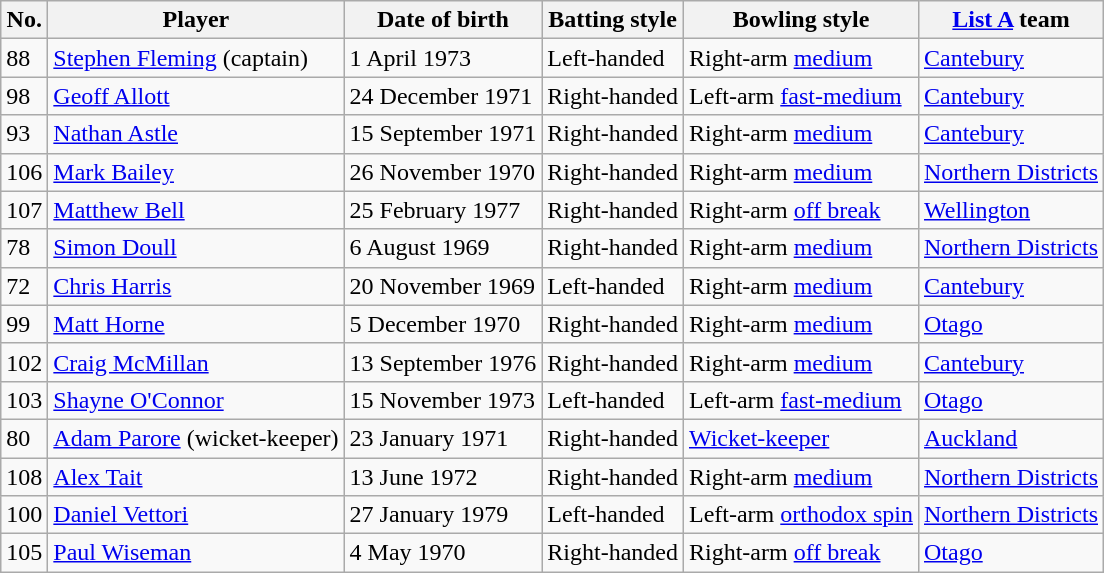<table class="wikitable">
<tr>
<th>No.</th>
<th>Player</th>
<th>Date of birth</th>
<th>Batting style</th>
<th>Bowling style</th>
<th><a href='#'>List A</a> team</th>
</tr>
<tr>
<td>88</td>
<td><a href='#'>Stephen Fleming</a> (captain)</td>
<td>1 April 1973</td>
<td>Left-handed</td>
<td>Right-arm <a href='#'>medium</a></td>
<td><a href='#'>Cantebury</a></td>
</tr>
<tr>
<td>98</td>
<td><a href='#'>Geoff Allott</a></td>
<td>24 December 1971</td>
<td>Right-handed</td>
<td>Left-arm <a href='#'>fast-medium</a></td>
<td><a href='#'>Cantebury</a></td>
</tr>
<tr>
<td>93</td>
<td><a href='#'>Nathan Astle</a></td>
<td>15 September 1971</td>
<td>Right-handed</td>
<td>Right-arm <a href='#'>medium</a></td>
<td><a href='#'>Cantebury</a></td>
</tr>
<tr>
<td>106</td>
<td><a href='#'>Mark Bailey</a></td>
<td>26 November 1970</td>
<td>Right-handed</td>
<td>Right-arm <a href='#'>medium</a></td>
<td><a href='#'>Northern Districts</a></td>
</tr>
<tr>
<td>107</td>
<td><a href='#'>Matthew Bell</a></td>
<td>25 February 1977</td>
<td>Right-handed</td>
<td>Right-arm <a href='#'>off break</a></td>
<td><a href='#'>Wellington</a></td>
</tr>
<tr>
<td>78</td>
<td><a href='#'>Simon Doull</a></td>
<td>6 August 1969</td>
<td>Right-handed</td>
<td>Right-arm <a href='#'>medium</a></td>
<td><a href='#'>Northern Districts</a></td>
</tr>
<tr>
<td>72</td>
<td><a href='#'>Chris Harris</a></td>
<td>20 November 1969</td>
<td>Left-handed</td>
<td>Right-arm <a href='#'>medium</a></td>
<td><a href='#'>Cantebury</a></td>
</tr>
<tr>
<td>99</td>
<td><a href='#'>Matt Horne</a></td>
<td>5 December 1970</td>
<td>Right-handed</td>
<td>Right-arm <a href='#'>medium</a></td>
<td><a href='#'>Otago</a></td>
</tr>
<tr>
<td>102</td>
<td><a href='#'>Craig McMillan</a></td>
<td>13 September 1976</td>
<td>Right-handed</td>
<td>Right-arm <a href='#'>medium</a></td>
<td><a href='#'>Cantebury</a></td>
</tr>
<tr>
<td>103</td>
<td><a href='#'>Shayne O'Connor</a></td>
<td>15 November 1973</td>
<td>Left-handed</td>
<td>Left-arm <a href='#'>fast-medium</a></td>
<td><a href='#'>Otago</a></td>
</tr>
<tr>
<td>80</td>
<td><a href='#'>Adam Parore</a> (wicket-keeper)</td>
<td>23 January 1971</td>
<td>Right-handed</td>
<td><a href='#'>Wicket-keeper</a></td>
<td><a href='#'>Auckland</a></td>
</tr>
<tr>
<td>108</td>
<td><a href='#'>Alex Tait</a></td>
<td>13 June 1972</td>
<td>Right-handed</td>
<td>Right-arm <a href='#'>medium</a></td>
<td><a href='#'>Northern Districts</a></td>
</tr>
<tr>
<td>100</td>
<td><a href='#'>Daniel Vettori</a></td>
<td>27 January 1979</td>
<td>Left-handed</td>
<td>Left-arm <a href='#'>orthodox spin</a></td>
<td><a href='#'>Northern Districts</a></td>
</tr>
<tr>
<td>105</td>
<td><a href='#'>Paul Wiseman</a></td>
<td>4 May 1970</td>
<td>Right-handed</td>
<td>Right-arm <a href='#'>off break</a></td>
<td><a href='#'>Otago</a></td>
</tr>
</table>
